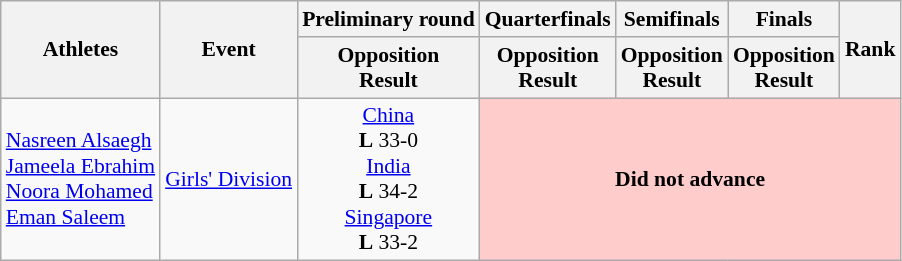<table class="wikitable" style="font-size:90%">
<tr>
<th rowspan="2">Athletes</th>
<th rowspan="2">Event</th>
<th>Preliminary round</th>
<th>Quarterfinals</th>
<th>Semifinals</th>
<th>Finals</th>
<th rowspan="2">Rank</th>
</tr>
<tr>
<th>Opposition<br>Result</th>
<th>Opposition<br>Result</th>
<th>Opposition<br>Result</th>
<th>Opposition<br>Result</th>
</tr>
<tr>
<td><a href='#'>Nasreen Alsaegh</a><br><a href='#'>Jameela Ebrahim</a><br><a href='#'>Noora Mohamed</a><br><a href='#'>Eman Saleem</a></td>
<td><a href='#'>Girls' Division</a></td>
<td style="text-align:center;"> <a href='#'>China</a> <br><strong>L</strong> 33-0<br> <a href='#'>India</a><br><strong>L</strong> 34-2<br> <a href='#'>Singapore</a> <br><strong>L</strong> 33-2</td>
<td align=center colspan="4" bgcolor="#ffcccc"><strong>Did not advance</strong></td>
</tr>
</table>
